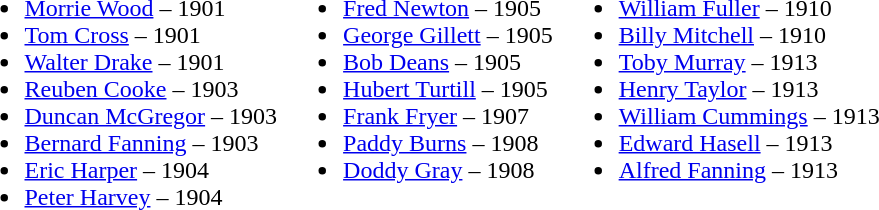<table border="0">
<tr valign="top">
<td><br><ul><li><a href='#'>Morrie Wood</a> – 1901</li><li><a href='#'>Tom Cross</a> – 1901</li><li><a href='#'>Walter Drake</a> – 1901</li><li><a href='#'>Reuben Cooke</a> – 1903</li><li><a href='#'>Duncan McGregor</a> – 1903</li><li><a href='#'>Bernard Fanning</a> – 1903</li><li><a href='#'>Eric Harper</a> – 1904</li><li><a href='#'>Peter Harvey</a> – 1904</li></ul></td>
<td><br><ul><li><a href='#'>Fred Newton</a> – 1905</li><li><a href='#'>George Gillett</a> – 1905</li><li><a href='#'>Bob Deans</a> – 1905</li><li><a href='#'>Hubert Turtill</a> – 1905</li><li><a href='#'>Frank Fryer</a> – 1907</li><li><a href='#'>Paddy Burns</a> – 1908</li><li><a href='#'>Doddy Gray</a> – 1908</li></ul></td>
<td><br><ul><li><a href='#'>William Fuller</a> – 1910</li><li><a href='#'>Billy Mitchell</a> – 1910</li><li><a href='#'>Toby Murray</a> – 1913</li><li><a href='#'>Henry Taylor</a> – 1913</li><li><a href='#'>William Cummings</a> – 1913</li><li><a href='#'>Edward Hasell</a> – 1913</li><li><a href='#'>Alfred Fanning</a> – 1913</li></ul></td>
</tr>
</table>
